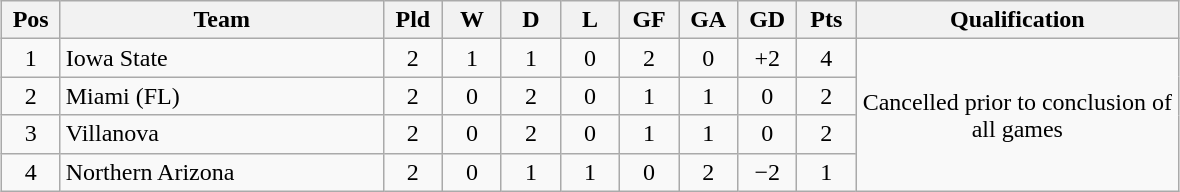<table class="wikitable" style="text-align:center; margin: 1em auto">
<tr>
<th style="width:2em">Pos</th>
<th style="width:13em">Team</th>
<th style="width:2em">Pld</th>
<th style="width:2em">W</th>
<th style="width:2em">D</th>
<th style="width:2em">L</th>
<th style="width:2em">GF</th>
<th style="width:2em">GA</th>
<th style="width:2em">GD</th>
<th style="width:2em">Pts</th>
<th style="width:13em">Qualification</th>
</tr>
<tr>
<td>1</td>
<td style="text-align:left">Iowa State</td>
<td>2</td>
<td>1</td>
<td>1</td>
<td>0</td>
<td>2</td>
<td>0</td>
<td>+2</td>
<td>4</td>
<td rowspan="4">Cancelled prior to conclusion of all games</td>
</tr>
<tr>
<td>2</td>
<td style="text-align:left">Miami (FL)</td>
<td>2</td>
<td>0</td>
<td>2</td>
<td>0</td>
<td>1</td>
<td>1</td>
<td>0</td>
<td>2</td>
</tr>
<tr>
<td>3</td>
<td style="text-align:left">Villanova</td>
<td>2</td>
<td>0</td>
<td>2</td>
<td>0</td>
<td>1</td>
<td>1</td>
<td>0</td>
<td>2</td>
</tr>
<tr>
<td>4</td>
<td style="text-align:left">Northern Arizona</td>
<td>2</td>
<td>0</td>
<td>1</td>
<td>1</td>
<td>0</td>
<td>2</td>
<td>−2</td>
<td>1</td>
</tr>
</table>
